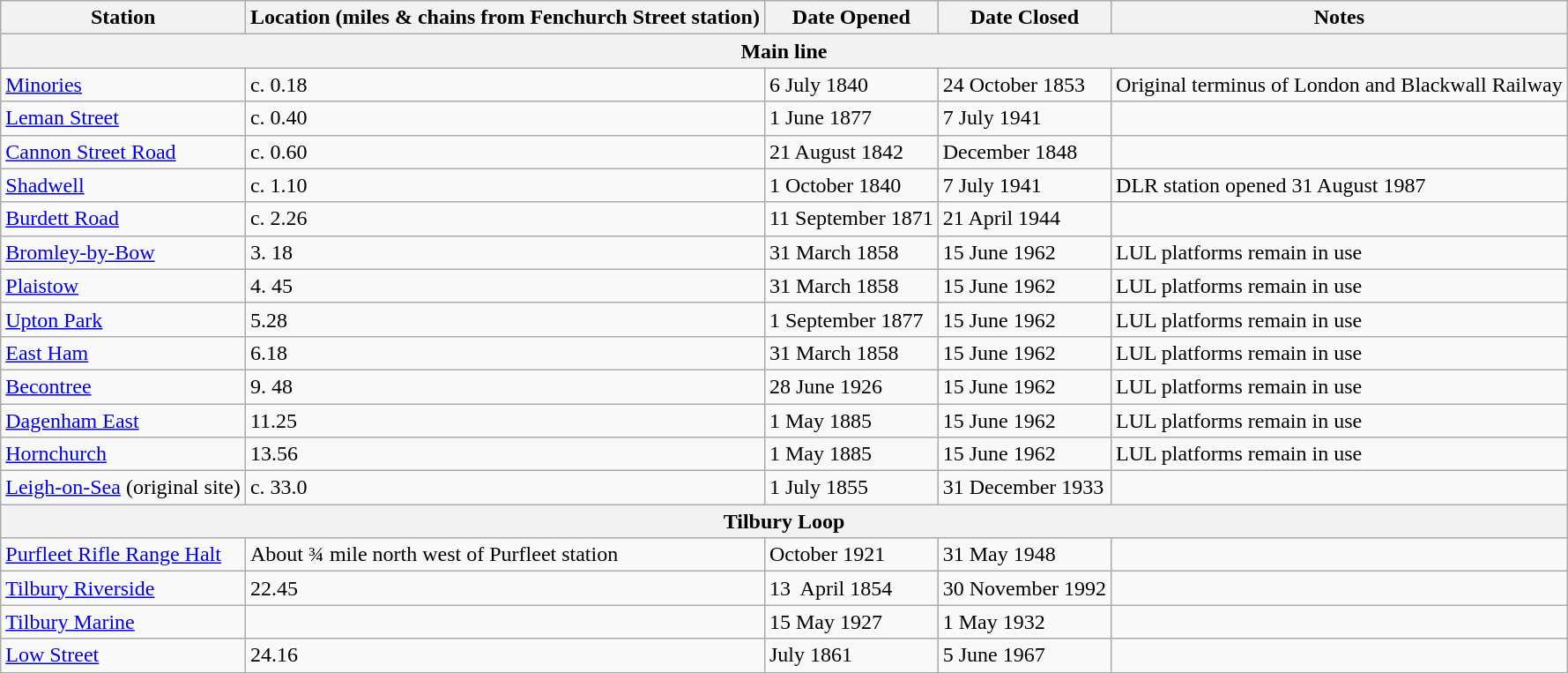<table class="wikitable">
<tr>
<th>Station</th>
<th>Location (miles & chains from Fenchurch Street station)</th>
<th>Date Opened</th>
<th>Date Closed</th>
<th>Notes</th>
</tr>
<tr>
<th colspan="5">Main line</th>
</tr>
<tr>
<td><a href='#'>Minories</a></td>
<td>c. 0.18</td>
<td>6 July 1840</td>
<td>24 October 1853</td>
<td>Original terminus of London and Blackwall Railway</td>
</tr>
<tr>
<td><a href='#'>Leman Street</a></td>
<td>c. 0.40</td>
<td>1 June 1877</td>
<td>7 July 1941</td>
<td></td>
</tr>
<tr>
<td><a href='#'>Cannon Street Road</a></td>
<td>c. 0.60</td>
<td>21 August 1842</td>
<td>December 1848</td>
<td></td>
</tr>
<tr>
<td><a href='#'>Shadwell</a></td>
<td>c. 1.10</td>
<td>1 October 1840</td>
<td>7 July 1941</td>
<td>DLR station opened 31 August 1987</td>
</tr>
<tr>
<td><a href='#'>Burdett Road</a></td>
<td>c. 2.26</td>
<td>11 September 1871</td>
<td>21 April 1944</td>
<td></td>
</tr>
<tr>
<td><a href='#'>Bromley-by-Bow</a></td>
<td>3. 18</td>
<td>31 March 1858</td>
<td>15 June 1962</td>
<td>LUL platforms remain in use</td>
</tr>
<tr>
<td><a href='#'>Plaistow</a></td>
<td>4. 45</td>
<td>31 March 1858</td>
<td>15 June 1962</td>
<td>LUL platforms remain in use</td>
</tr>
<tr>
<td><a href='#'>Upton Park</a></td>
<td>5.28</td>
<td>1 September 1877</td>
<td>15 June 1962</td>
<td>LUL platforms remain in use</td>
</tr>
<tr>
<td><a href='#'>East Ham</a></td>
<td>6.18</td>
<td>31 March 1858</td>
<td>15 June 1962</td>
<td>LUL platforms remain in use</td>
</tr>
<tr>
<td><a href='#'>Becontree</a></td>
<td>9. 48</td>
<td>28 June 1926</td>
<td>15 June 1962</td>
<td>LUL platforms remain in use</td>
</tr>
<tr>
<td><a href='#'>Dagenham East</a></td>
<td>11.25</td>
<td>1 May 1885</td>
<td>15 June 1962</td>
<td>LUL platforms remain in use</td>
</tr>
<tr>
<td><a href='#'>Hornchurch</a></td>
<td>13.56</td>
<td>1 May 1885</td>
<td>15 June 1962</td>
<td>LUL platforms remain in use</td>
</tr>
<tr>
<td><a href='#'>Leigh-on-Sea</a> (original site)</td>
<td>c. 33.0</td>
<td>1 July 1855</td>
<td>31 December 1933</td>
<td></td>
</tr>
<tr>
<th colspan="5">Tilbury Loop</th>
</tr>
<tr>
<td><a href='#'>Purfleet Rifle Range Halt</a></td>
<td>About ¾ mile north west of Purfleet station</td>
<td>October 1921</td>
<td>31 May 1948</td>
<td></td>
</tr>
<tr>
<td><a href='#'>Tilbury Riverside</a></td>
<td>22.45</td>
<td>13  April 1854</td>
<td>30 November 1992</td>
<td></td>
</tr>
<tr>
<td><a href='#'>Tilbury Marine</a></td>
<td></td>
<td>15 May 1927</td>
<td>1 May 1932</td>
<td></td>
</tr>
<tr>
<td><a href='#'>Low Street</a></td>
<td>24.16</td>
<td>July 1861</td>
<td>5 June 1967</td>
<td></td>
</tr>
</table>
